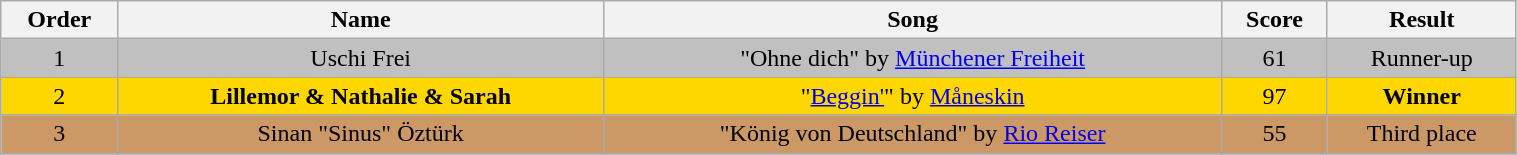<table class="wikitable sortable collapsed" style="text-align:center; width:80%;">
<tr style="text-align:Center; background:#cc;">
<th>Order</th>
<th>Name</th>
<th>Song</th>
<th>Score</th>
<th>Result</th>
</tr>
<tr style="background:silver">
<td>1</td>
<td>Uschi Frei</td>
<td>"Ohne dich" by <a href='#'>Münchener Freiheit</a></td>
<td>61</td>
<td>Runner-up</td>
</tr>
<tr style="background:gold">
<td>2</td>
<td><strong>Lillemor & Nathalie & Sarah</strong></td>
<td>"<a href='#'>Beggin'</a>" by <a href='#'>Måneskin</a></td>
<td>97</td>
<td><strong>Winner</strong></td>
</tr>
<tr style="background:#c96">
<td>3</td>
<td>Sinan "Sinus" Öztürk</td>
<td>"König von Deutschland" by <a href='#'>Rio Reiser</a></td>
<td>55</td>
<td>Third place</td>
</tr>
<tr>
</tr>
</table>
